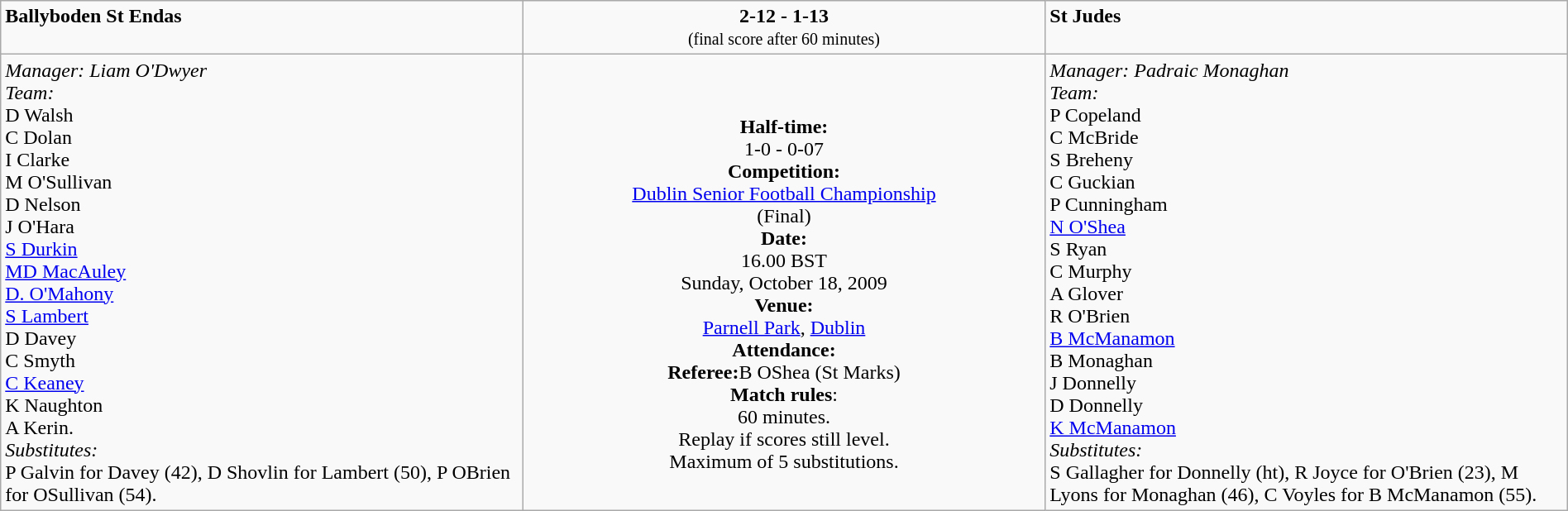<table class="wikitable" style="width:100%;">
<tr style="vertical-align:top;">
<td style="width:33%; "><span><strong>Ballyboden St Endas</strong></span><br><small></small></td>
<td style="width:33%; text-align:center;"><span><strong>2-12 - 1-13</strong></span><br><small>(final score after 60 minutes)</small></td>
<td style="width:33%; "><span><strong>St Judes</strong></span><br><small></small></td>
</tr>
<tr>
<td valign=top><em>Manager: Liam O'Dwyer</em><br><em>Team:</em><br>D Walsh<br>C Dolan<br>I Clarke<br>M O'Sullivan<br>D Nelson<br>J O'Hara<br><a href='#'>S Durkin</a><br><a href='#'>MD MacAuley</a><br><a href='#'>D. O'Mahony</a><br><a href='#'>S Lambert</a><br>D Davey<br>C Smyth<br><a href='#'>C Keaney</a><br>K Naughton<br>A Kerin.
<br><em>Substitutes:</em><br>P Galvin for Davey (42), D Shovlin for Lambert (50), P OBrien for OSullivan (54).
<br></td>
<td style="vertical-align:middle; text-align:center;"><br><strong>Half-time:</strong><br>1-0 - 0-07<br><strong>Competition:</strong><br><a href='#'>Dublin Senior Football Championship</a><br>(Final)<br><strong>Date:</strong><br>16.00 BST<br>Sunday, October 18, 2009<br><strong>Venue:</strong><br><a href='#'>Parnell Park</a>, <a href='#'>Dublin</a><br><strong>Attendance:</strong><br><strong>Referee:</strong>B OShea (St Marks)<br><strong>Match rules</strong>:<br>60 minutes.<br>Replay if scores still level.<br>Maximum of 5 substitutions.
</td>
<td valign=top><em>Manager: Padraic Monaghan</em><br><em>Team:</em><br>P Copeland<br>C McBride<br>S Breheny<br>C Guckian<br>P Cunningham<br><a href='#'>N O'Shea</a><br>S Ryan<br>C Murphy<br>A Glover<br>R O'Brien<br><a href='#'>B McManamon</a><br>B Monaghan<br>J Donnelly<br>D Donnelly<br><a href='#'>K McManamon</a><br><em>Substitutes:</em><br>S Gallagher for Donnelly (ht), R Joyce for O'Brien (23), M Lyons for Monaghan (46), C Voyles for B McManamon (55).</td>
</tr>
</table>
